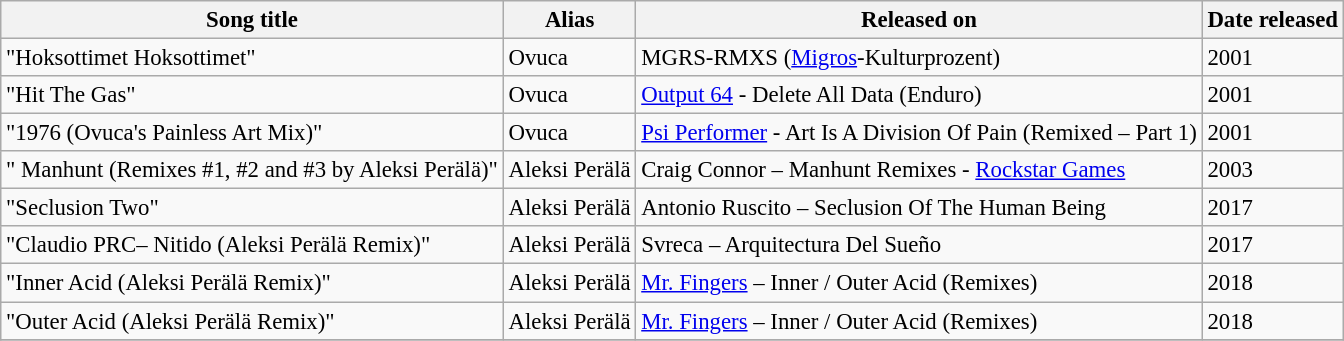<table class="wikitable sortable" style="font-size: 95%">
<tr>
<th align="left">Song title</th>
<th align="left">Alias</th>
<th align="left">Released on</th>
<th align="left">Date released</th>
</tr>
<tr>
<td align="left">"Hoksottimet Hoksottimet"</td>
<td align="left">Ovuca</td>
<td align="left">MGRS-RMXS (<a href='#'>Migros</a>-Kulturprozent)</td>
<td align="left">2001</td>
</tr>
<tr>
<td align="left">"Hit The Gas"</td>
<td align="left">Ovuca</td>
<td align="left"><a href='#'>Output 64</a> - Delete All Data (Enduro)</td>
<td align="left">2001</td>
</tr>
<tr>
<td align="left">"1976 (Ovuca's Painless Art Mix)"</td>
<td align="left">Ovuca</td>
<td align="left"><a href='#'>Psi Performer</a> - Art Is A Division Of Pain (Remixed – Part 1)</td>
<td align="left">2001</td>
</tr>
<tr>
<td align="left">"	Manhunt (Remixes #1, #2 and #3 by Aleksi Perälä)"</td>
<td align="left">Aleksi Perälä</td>
<td align="left">Craig Connor – Manhunt Remixes - <a href='#'>Rockstar Games</a></td>
<td align="left">2003</td>
</tr>
<tr>
<td align="left">"Seclusion Two"</td>
<td align="left">Aleksi Perälä</td>
<td align="left">Antonio Ruscito – Seclusion Of The Human Being</td>
<td align="left">2017</td>
</tr>
<tr>
<td align="left">"Claudio PRC–	Nitido (Aleksi Perälä Remix)"</td>
<td align="left">Aleksi Perälä</td>
<td align="left">Svreca – Arquitectura Del Sueño</td>
<td align="left">2017</td>
</tr>
<tr>
<td align="left">"Inner Acid (Aleksi Perälä Remix)"</td>
<td align="left">Aleksi Perälä</td>
<td align="left"><a href='#'>Mr. Fingers</a> – Inner / Outer Acid (Remixes)</td>
<td align="left">2018</td>
</tr>
<tr>
<td align="left">"Outer Acid (Aleksi Perälä Remix)"</td>
<td align="left">Aleksi Perälä</td>
<td align="left"><a href='#'>Mr. Fingers</a> – Inner / Outer Acid (Remixes)</td>
<td align="left">2018</td>
</tr>
<tr>
</tr>
</table>
